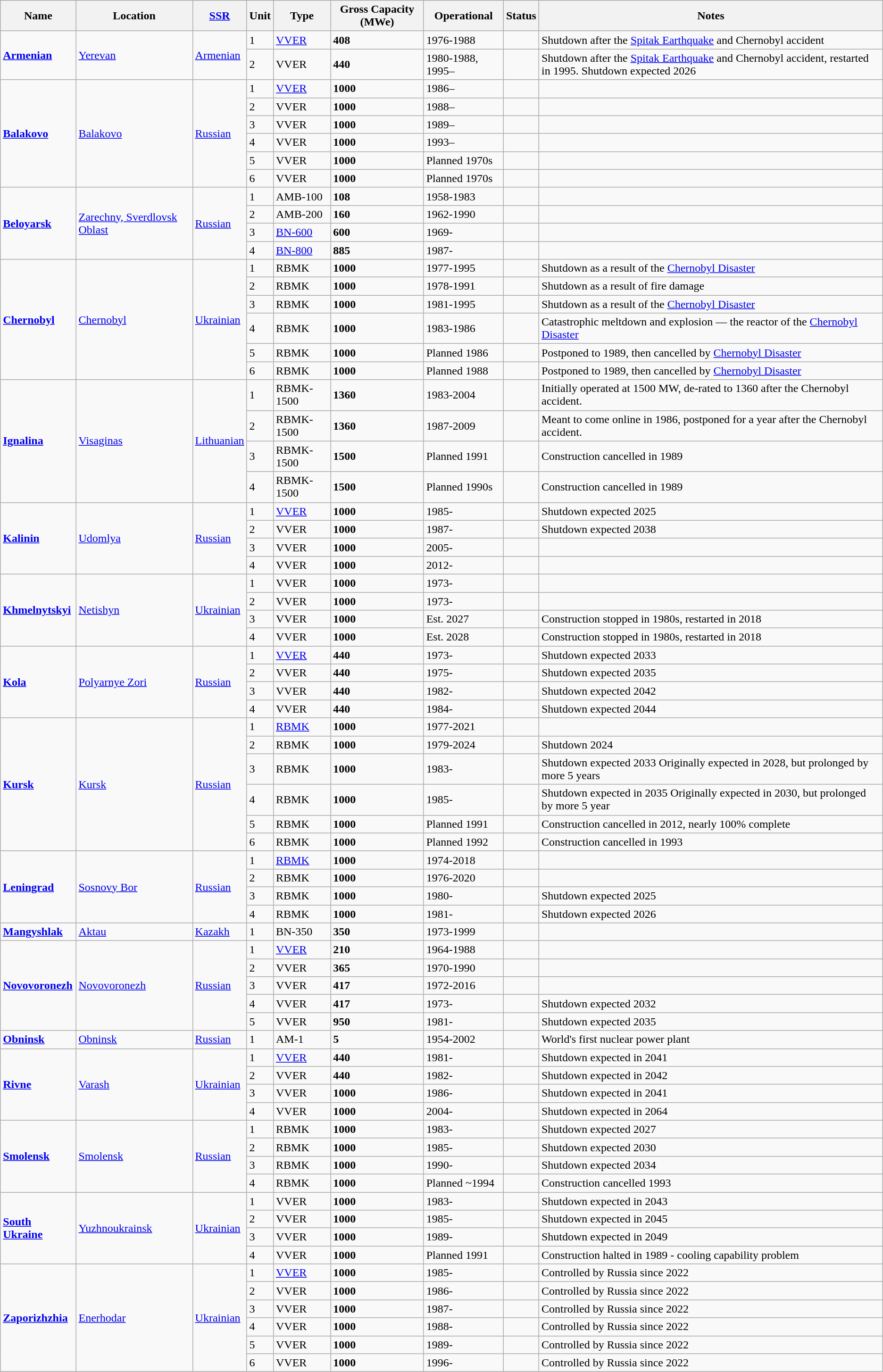<table class="wikitable sortable mw-datatable">
<tr>
<th>Name</th>
<th>Location</th>
<th><a href='#'>SSR</a></th>
<th>Unit</th>
<th>Type</th>
<th>Gross Capacity (MWe)</th>
<th>Operational</th>
<th>Status</th>
<th>Notes</th>
</tr>
<tr>
<td rowspan="2"><a href='#'><strong>Armenian</strong></a></td>
<td rowspan="2"><a href='#'>Yerevan</a></td>
<td rowspan="2"><a href='#'>Armenian</a></td>
<td>1</td>
<td><a href='#'>VVER</a></td>
<td><strong>408</strong></td>
<td>1976-1988</td>
<td></td>
<td>Shutdown after the <a href='#'>Spitak Earthquake</a> and Chernobyl accident</td>
</tr>
<tr>
<td>2</td>
<td>VVER</td>
<td><strong>440</strong></td>
<td>1980-1988, 1995–</td>
<td></td>
<td>Shutdown after the <a href='#'>Spitak Earthquake</a> and Chernobyl accident, restarted in 1995. Shutdown expected 2026</td>
</tr>
<tr>
<td rowspan="6"><strong><a href='#'>Balakovo</a></strong></td>
<td rowspan="6"><a href='#'>Balakovo</a></td>
<td rowspan="6"><a href='#'>Russian</a></td>
<td>1</td>
<td><a href='#'>VVER</a></td>
<td><strong>1000</strong></td>
<td>1986–</td>
<td></td>
<td></td>
</tr>
<tr>
<td>2</td>
<td>VVER</td>
<td><strong>1000</strong></td>
<td>1988–</td>
<td></td>
<td></td>
</tr>
<tr>
<td>3</td>
<td>VVER</td>
<td><strong>1000</strong></td>
<td>1989–</td>
<td></td>
<td></td>
</tr>
<tr>
<td>4</td>
<td>VVER</td>
<td><strong>1000</strong></td>
<td>1993–</td>
<td></td>
<td></td>
</tr>
<tr>
<td>5</td>
<td>VVER</td>
<td><strong>1000</strong></td>
<td>Planned 1970s</td>
<td></td>
<td></td>
</tr>
<tr>
<td>6</td>
<td>VVER</td>
<td><strong>1000</strong></td>
<td>Planned 1970s</td>
<td></td>
<td></td>
</tr>
<tr>
<td rowspan="4"><a href='#'><strong>Beloyarsk</strong></a></td>
<td rowspan="4"><a href='#'>Zarechny, Sverdlovsk Oblast</a></td>
<td rowspan="4"><a href='#'>Russian</a></td>
<td>1</td>
<td>AMB-100</td>
<td><strong>108</strong></td>
<td>1958-1983</td>
<td></td>
<td></td>
</tr>
<tr>
<td>2</td>
<td>AMB-200</td>
<td><strong>160</strong></td>
<td>1962-1990</td>
<td></td>
<td></td>
</tr>
<tr>
<td>3</td>
<td><a href='#'>BN-600</a></td>
<td><strong>600</strong></td>
<td>1969-</td>
<td></td>
<td></td>
</tr>
<tr>
<td>4</td>
<td><a href='#'>BN-800</a></td>
<td><strong>885</strong></td>
<td>1987-</td>
<td></td>
<td></td>
</tr>
<tr>
<td rowspan="6"><a href='#'><strong>Chernobyl</strong></a></td>
<td rowspan="6"><a href='#'>Chernobyl</a></td>
<td rowspan="6"><a href='#'>Ukrainian</a></td>
<td>1</td>
<td>RBMK</td>
<td><strong>1000</strong></td>
<td>1977-1995</td>
<td></td>
<td>Shutdown as a result of the <a href='#'>Chernobyl Disaster</a></td>
</tr>
<tr>
<td>2</td>
<td>RBMK</td>
<td><strong>1000</strong></td>
<td>1978-1991</td>
<td></td>
<td>Shutdown as a result of fire damage</td>
</tr>
<tr>
<td>3</td>
<td>RBMK</td>
<td><strong>1000</strong></td>
<td>1981-1995</td>
<td></td>
<td>Shutdown as a result of the <a href='#'>Chernobyl Disaster</a></td>
</tr>
<tr>
<td>4</td>
<td>RBMK</td>
<td><strong>1000</strong></td>
<td>1983-1986</td>
<td></td>
<td>Catastrophic meltdown and explosion — the reactor of the <a href='#'>Chernobyl Disaster</a></td>
</tr>
<tr>
<td>5</td>
<td>RBMK</td>
<td><strong>1000</strong></td>
<td>Planned 1986</td>
<td></td>
<td>Postponed to 1989, then cancelled by <a href='#'>Chernobyl Disaster</a></td>
</tr>
<tr>
<td>6</td>
<td>RBMK</td>
<td><strong>1000</strong></td>
<td>Planned 1988</td>
<td></td>
<td>Postponed to 1989, then cancelled by <a href='#'>Chernobyl Disaster</a></td>
</tr>
<tr>
<td rowspan="4"><a href='#'><strong>Ignalina</strong></a></td>
<td rowspan="4"><a href='#'>Visaginas</a></td>
<td rowspan="4"><a href='#'>Lithuanian</a></td>
<td>1</td>
<td>RBMK-1500</td>
<td><strong>1360</strong></td>
<td>1983-2004</td>
<td></td>
<td>Initially operated at 1500 MW, de-rated to 1360 after the Chernobyl accident.</td>
</tr>
<tr>
<td>2</td>
<td>RBMK-1500</td>
<td><strong>1360</strong></td>
<td>1987-2009</td>
<td></td>
<td>Meant to come online in 1986, postponed for a year after the Chernobyl accident.</td>
</tr>
<tr>
<td>3</td>
<td>RBMK-1500</td>
<td><strong>1500</strong></td>
<td>Planned 1991</td>
<td></td>
<td>Construction cancelled in 1989</td>
</tr>
<tr>
<td>4</td>
<td>RBMK-1500</td>
<td><strong>1500</strong></td>
<td>Planned 1990s</td>
<td></td>
<td>Construction cancelled in 1989</td>
</tr>
<tr>
<td rowspan="4"><strong><a href='#'>Kalinin</a></strong></td>
<td rowspan="4"><a href='#'>Udomlya</a></td>
<td rowspan="4"><a href='#'>Russian</a></td>
<td>1</td>
<td><a href='#'>VVER</a></td>
<td><strong>1000</strong></td>
<td>1985-</td>
<td></td>
<td>Shutdown expected 2025</td>
</tr>
<tr>
<td>2</td>
<td>VVER</td>
<td><strong>1000</strong></td>
<td>1987-</td>
<td></td>
<td>Shutdown expected 2038</td>
</tr>
<tr>
<td>3</td>
<td>VVER</td>
<td><strong>1000</strong></td>
<td>2005-</td>
<td></td>
<td></td>
</tr>
<tr>
<td>4</td>
<td>VVER</td>
<td><strong>1000</strong></td>
<td>2012-</td>
<td></td>
<td></td>
</tr>
<tr>
<td rowspan="4"><strong><a href='#'>Khmelnytskyi</a></strong></td>
<td rowspan="4"><a href='#'>Netishyn</a></td>
<td rowspan="4"><a href='#'>Ukrainian</a></td>
<td>1</td>
<td>VVER</td>
<td><strong>1000</strong></td>
<td>1973-</td>
<td></td>
<td></td>
</tr>
<tr>
<td>2</td>
<td>VVER</td>
<td><strong>1000</strong></td>
<td>1973-</td>
<td></td>
<td></td>
</tr>
<tr>
<td>3</td>
<td>VVER</td>
<td><strong>1000</strong></td>
<td>Est. 2027</td>
<td></td>
<td>Construction stopped in 1980s, restarted in 2018</td>
</tr>
<tr>
<td>4</td>
<td>VVER</td>
<td><strong>1000</strong></td>
<td>Est. 2028</td>
<td></td>
<td>Construction stopped in 1980s, restarted in 2018</td>
</tr>
<tr>
<td rowspan="4"><a href='#'><strong>Kola</strong></a></td>
<td rowspan="4"><a href='#'>Polyarnye Zori</a></td>
<td rowspan="4"><a href='#'>Russian</a></td>
<td>1</td>
<td><a href='#'>VVER</a></td>
<td><strong>440</strong></td>
<td>1973-</td>
<td></td>
<td>Shutdown expected 2033</td>
</tr>
<tr>
<td>2</td>
<td>VVER</td>
<td><strong>440</strong></td>
<td>1975-</td>
<td></td>
<td>Shutdown expected 2035</td>
</tr>
<tr>
<td>3</td>
<td>VVER</td>
<td><strong>440</strong></td>
<td>1982-</td>
<td></td>
<td>Shutdown expected 2042</td>
</tr>
<tr>
<td>4</td>
<td>VVER</td>
<td><strong>440</strong></td>
<td>1984-</td>
<td></td>
<td>Shutdown expected 2044</td>
</tr>
<tr>
<td rowspan="6"><a href='#'><strong>Kursk</strong></a></td>
<td rowspan="6"><a href='#'>Kursk</a></td>
<td rowspan="6"><a href='#'>Russian</a></td>
<td>1</td>
<td><a href='#'>RBMK</a></td>
<td><strong>1000</strong></td>
<td>1977-2021</td>
<td></td>
<td></td>
</tr>
<tr>
<td>2</td>
<td>RBMK</td>
<td><strong>1000</strong></td>
<td>1979-2024</td>
<td></td>
<td>Shutdown 2024</td>
</tr>
<tr>
<td>3</td>
<td>RBMK</td>
<td><strong>1000</strong></td>
<td>1983-</td>
<td></td>
<td>Shutdown expected 2033 Originally expected in 2028, but prolonged by more 5 years</td>
</tr>
<tr>
<td>4</td>
<td>RBMK</td>
<td><strong>1000</strong></td>
<td>1985-</td>
<td></td>
<td>Shutdown expected in 2035 Originally expected in 2030, but prolonged by more 5 year</td>
</tr>
<tr>
<td>5</td>
<td>RBMK</td>
<td><strong>1000</strong></td>
<td>Planned 1991</td>
<td></td>
<td>Construction cancelled in 2012, nearly 100% complete</td>
</tr>
<tr>
<td>6</td>
<td>RBMK</td>
<td><strong>1000</strong></td>
<td>Planned 1992</td>
<td></td>
<td>Construction cancelled in 1993</td>
</tr>
<tr>
<td rowspan="4"><a href='#'><strong>Leningrad</strong></a></td>
<td rowspan="4"><a href='#'>Sosnovy Bor</a></td>
<td rowspan="4"><a href='#'>Russian</a></td>
<td>1</td>
<td><a href='#'>RBMK</a></td>
<td><strong>1000</strong></td>
<td>1974-2018</td>
<td></td>
<td></td>
</tr>
<tr>
<td>2</td>
<td>RBMK</td>
<td><strong>1000</strong></td>
<td>1976-2020</td>
<td></td>
<td></td>
</tr>
<tr>
<td>3</td>
<td>RBMK</td>
<td><strong>1000</strong></td>
<td>1980-</td>
<td></td>
<td>Shutdown expected 2025</td>
</tr>
<tr>
<td>4</td>
<td>RBMK</td>
<td><strong>1000</strong></td>
<td>1981-</td>
<td></td>
<td>Shutdown expected 2026</td>
</tr>
<tr>
<td rowspan="1"><a href='#'><strong>Mangyshlak</strong></a></td>
<td rowspan="1"><a href='#'>Aktau</a></td>
<td rowspan="1"><a href='#'>Kazakh</a></td>
<td>1</td>
<td>BN-350</td>
<td><strong>350</strong></td>
<td>1973-1999</td>
<td></td>
</tr>
<tr>
<td rowspan="5"><a href='#'><strong>Novovoronezh</strong></a></td>
<td rowspan="5"><a href='#'>Novovoronezh</a></td>
<td rowspan="5"><a href='#'>Russian</a></td>
<td>1</td>
<td><a href='#'>VVER</a></td>
<td><strong>210</strong></td>
<td>1964-1988</td>
<td></td>
<td></td>
</tr>
<tr>
<td>2</td>
<td>VVER</td>
<td><strong>365</strong></td>
<td>1970-1990</td>
<td></td>
<td></td>
</tr>
<tr>
<td>3</td>
<td>VVER</td>
<td><strong>417</strong></td>
<td>1972-2016</td>
<td></td>
<td></td>
</tr>
<tr>
<td>4</td>
<td>VVER</td>
<td><strong>417</strong></td>
<td>1973-</td>
<td></td>
<td>Shutdown expected 2032</td>
</tr>
<tr>
<td>5</td>
<td>VVER</td>
<td><strong>950</strong></td>
<td>1981-</td>
<td></td>
<td>Shutdown expected 2035</td>
</tr>
<tr>
<td><a href='#'><strong>Obninsk</strong></a></td>
<td><a href='#'>Obninsk</a></td>
<td><a href='#'>Russian</a></td>
<td>1</td>
<td>AM-1</td>
<td><strong>5</strong></td>
<td>1954-2002</td>
<td></td>
<td>World's first nuclear power plant</td>
</tr>
<tr>
<td rowspan="4"><a href='#'><strong>Rivne</strong></a></td>
<td rowspan="4"><a href='#'>Varash</a></td>
<td rowspan="4"><a href='#'>Ukrainian</a></td>
<td>1</td>
<td><a href='#'>VVER</a></td>
<td><strong>440</strong></td>
<td>1981-</td>
<td></td>
<td>Shutdown expected in 2041</td>
</tr>
<tr>
<td>2</td>
<td>VVER</td>
<td><strong>440</strong></td>
<td>1982-</td>
<td></td>
<td>Shutdown expected in 2042</td>
</tr>
<tr>
<td>3</td>
<td>VVER</td>
<td><strong>1000</strong></td>
<td>1986-</td>
<td></td>
<td>Shutdown expected in 2041</td>
</tr>
<tr>
<td>4</td>
<td>VVER</td>
<td><strong>1000</strong></td>
<td>2004-</td>
<td></td>
<td>Shutdown expected in 2064</td>
</tr>
<tr>
<td rowspan="4"><a href='#'><strong>Smolensk</strong></a></td>
<td rowspan="4"><a href='#'>Smolensk</a></td>
<td rowspan="4"><a href='#'>Russian</a></td>
<td>1</td>
<td>RBMK</td>
<td><strong>1000</strong></td>
<td>1983-</td>
<td></td>
<td>Shutdown expected 2027</td>
</tr>
<tr>
<td>2</td>
<td>RBMK</td>
<td><strong>1000</strong></td>
<td>1985-</td>
<td></td>
<td>Shutdown expected 2030</td>
</tr>
<tr>
<td>3</td>
<td>RBMK</td>
<td><strong>1000</strong></td>
<td>1990-</td>
<td></td>
<td>Shutdown expected 2034</td>
</tr>
<tr>
<td>4</td>
<td>RBMK</td>
<td><strong>1000</strong></td>
<td>Planned ~1994</td>
<td></td>
<td>Construction cancelled 1993</td>
</tr>
<tr>
<td rowspan="4"><a href='#'><strong>South Ukraine</strong></a></td>
<td rowspan="4"><a href='#'>Yuzhnoukrainsk</a></td>
<td rowspan="4"><a href='#'>Ukrainian</a></td>
<td>1</td>
<td>VVER</td>
<td><strong>1000</strong></td>
<td>1983-</td>
<td></td>
<td>Shutdown expected in 2043</td>
</tr>
<tr>
<td>2</td>
<td>VVER</td>
<td><strong>1000</strong></td>
<td>1985-</td>
<td></td>
<td>Shutdown expected in 2045</td>
</tr>
<tr>
<td>3</td>
<td>VVER</td>
<td><strong>1000</strong></td>
<td>1989-</td>
<td></td>
<td>Shutdown expected in 2049</td>
</tr>
<tr>
<td>4</td>
<td>VVER</td>
<td><strong>1000</strong></td>
<td>Planned 1991</td>
<td></td>
<td>Construction halted in 1989 - cooling capability problem</td>
</tr>
<tr>
<td rowspan="6"><strong><a href='#'>Zaporizhzhia</a></strong></td>
<td rowspan="6"><a href='#'>Enerhodar</a></td>
<td rowspan="6"><a href='#'>Ukrainian</a></td>
<td>1</td>
<td><a href='#'>VVER</a></td>
<td><strong>1000</strong></td>
<td>1985-</td>
<td></td>
<td>Controlled by Russia since 2022</td>
</tr>
<tr>
<td>2</td>
<td>VVER</td>
<td><strong>1000</strong></td>
<td>1986-</td>
<td></td>
<td>Controlled by Russia since 2022</td>
</tr>
<tr>
<td>3</td>
<td>VVER</td>
<td><strong>1000</strong></td>
<td>1987-</td>
<td></td>
<td>Controlled by Russia since 2022</td>
</tr>
<tr>
<td>4</td>
<td>VVER</td>
<td><strong>1000</strong></td>
<td>1988-</td>
<td></td>
<td>Controlled by Russia since 2022</td>
</tr>
<tr>
<td>5</td>
<td>VVER</td>
<td><strong>1000</strong></td>
<td>1989-</td>
<td></td>
<td>Controlled by Russia since 2022</td>
</tr>
<tr>
<td>6</td>
<td>VVER</td>
<td><strong>1000</strong></td>
<td>1996-</td>
<td></td>
<td>Controlled by Russia since 2022</td>
</tr>
</table>
